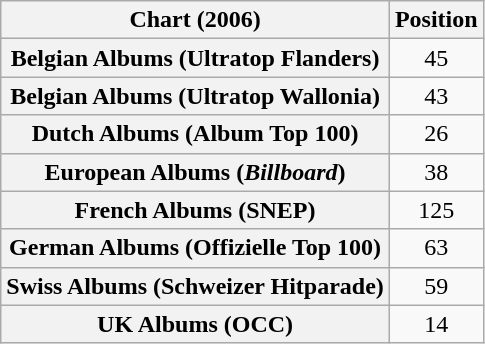<table class="wikitable sortable plainrowheaders" style="text-align:center;">
<tr>
<th>Chart (2006)</th>
<th>Position</th>
</tr>
<tr>
<th scope="row">Belgian Albums (Ultratop Flanders)</th>
<td>45</td>
</tr>
<tr>
<th scope="row">Belgian Albums (Ultratop Wallonia)</th>
<td>43</td>
</tr>
<tr>
<th scope="row">Dutch Albums (Album Top 100)</th>
<td>26</td>
</tr>
<tr>
<th scope="row">European Albums (<em>Billboard</em>)</th>
<td>38</td>
</tr>
<tr>
<th scope="row">French Albums (SNEP)</th>
<td>125</td>
</tr>
<tr>
<th scope="row">German Albums (Offizielle Top 100)</th>
<td>63</td>
</tr>
<tr>
<th scope="row">Swiss Albums (Schweizer Hitparade)</th>
<td>59</td>
</tr>
<tr>
<th scope="row">UK Albums (OCC)</th>
<td>14</td>
</tr>
</table>
